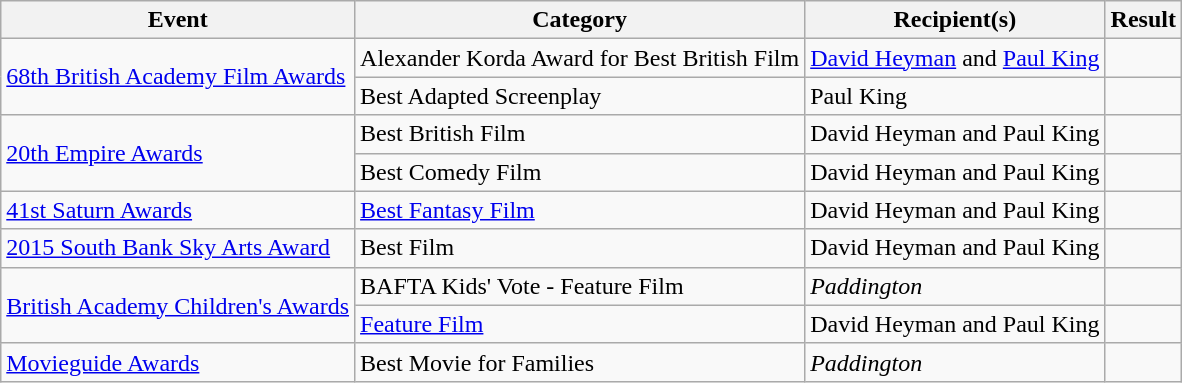<table class="wikitable">
<tr>
<th>Event</th>
<th>Category</th>
<th>Recipient(s)</th>
<th>Result</th>
</tr>
<tr>
<td rowspan="2"><a href='#'>68th British Academy Film Awards</a></td>
<td>Alexander Korda Award for Best British Film</td>
<td><a href='#'>David Heyman</a> and <a href='#'>Paul King</a></td>
<td></td>
</tr>
<tr>
<td>Best Adapted Screenplay</td>
<td>Paul King</td>
<td></td>
</tr>
<tr>
<td rowspan="2"><a href='#'>20th Empire Awards</a></td>
<td>Best British Film</td>
<td>David Heyman and Paul King</td>
<td></td>
</tr>
<tr>
<td>Best Comedy Film</td>
<td>David Heyman and Paul King</td>
<td></td>
</tr>
<tr>
<td><a href='#'>41st Saturn Awards</a></td>
<td><a href='#'>Best Fantasy Film</a></td>
<td>David Heyman and Paul King</td>
<td></td>
</tr>
<tr>
<td><a href='#'>2015 South Bank Sky Arts Award</a></td>
<td>Best Film</td>
<td>David Heyman and Paul King</td>
<td></td>
</tr>
<tr>
<td rowspan="2"><a href='#'>British Academy Children's Awards</a></td>
<td>BAFTA Kids' Vote - Feature Film</td>
<td><em>Paddington</em></td>
<td></td>
</tr>
<tr>
<td><a href='#'>Feature Film</a></td>
<td>David Heyman and Paul King</td>
<td></td>
</tr>
<tr>
<td><a href='#'>Movieguide Awards</a></td>
<td>Best Movie for Families</td>
<td><em>Paddington</em></td>
<td></td>
</tr>
</table>
